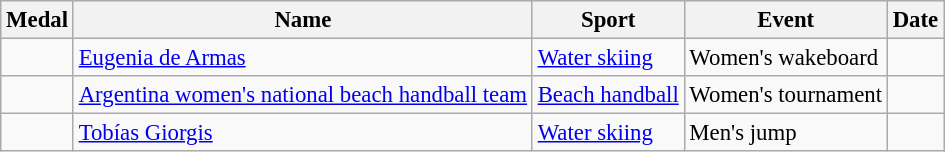<table class="wikitable sortable" style="font-size: 95%;">
<tr>
<th>Medal</th>
<th>Name</th>
<th>Sport</th>
<th>Event</th>
<th>Date</th>
</tr>
<tr>
<td></td>
<td><a href='#'>Eugenia de Armas</a></td>
<td><a href='#'>Water skiing</a></td>
<td>Women's wakeboard</td>
<td></td>
</tr>
<tr>
<td></td>
<td><a href='#'>Argentina women's national beach handball team</a></td>
<td><a href='#'>Beach handball</a></td>
<td>Women's tournament</td>
<td></td>
</tr>
<tr>
<td></td>
<td><a href='#'>Tobías Giorgis</a></td>
<td><a href='#'>Water skiing</a></td>
<td>Men's jump</td>
<td></td>
</tr>
</table>
